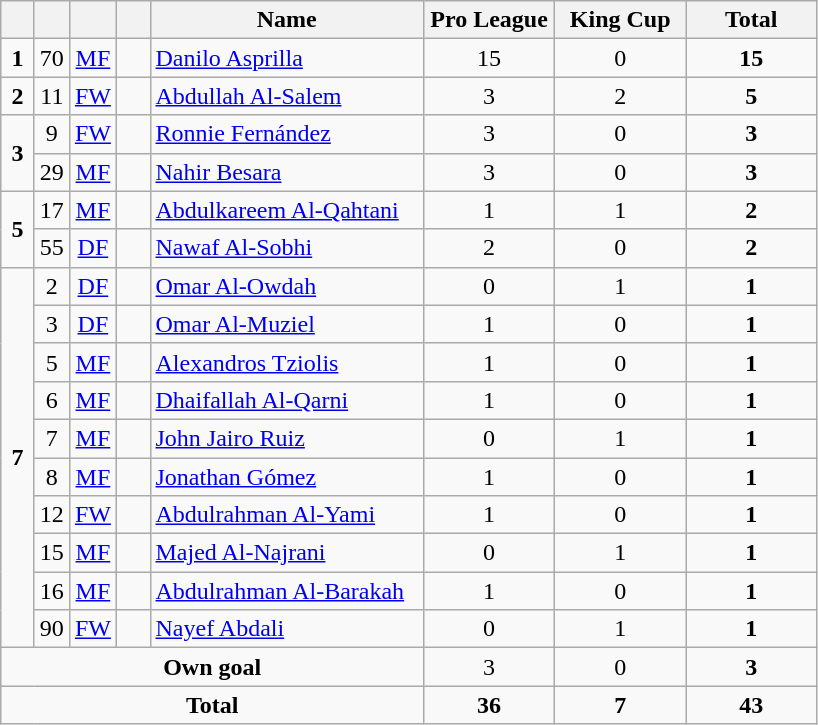<table class="wikitable" style="text-align:center">
<tr>
<th width=15></th>
<th width=15></th>
<th width=15></th>
<th width=15></th>
<th width=175>Name</th>
<th width=80>Pro League</th>
<th width=80>King Cup</th>
<th width=80>Total</th>
</tr>
<tr>
<td><strong>1</strong></td>
<td>70</td>
<td><a href='#'>MF</a></td>
<td></td>
<td align=left><a href='#'>Danilo Asprilla</a></td>
<td>15</td>
<td>0</td>
<td><strong>15</strong></td>
</tr>
<tr>
<td><strong>2</strong></td>
<td>11</td>
<td><a href='#'>FW</a></td>
<td></td>
<td align=left><a href='#'>Abdullah Al-Salem</a></td>
<td>3</td>
<td>2</td>
<td><strong>5</strong></td>
</tr>
<tr>
<td rowspan=2><strong>3</strong></td>
<td>9</td>
<td><a href='#'>FW</a></td>
<td></td>
<td align=left><a href='#'>Ronnie Fernández</a></td>
<td>3</td>
<td>0</td>
<td><strong>3</strong></td>
</tr>
<tr>
<td>29</td>
<td><a href='#'>MF</a></td>
<td></td>
<td align=left><a href='#'>Nahir Besara</a></td>
<td>3</td>
<td>0</td>
<td><strong>3</strong></td>
</tr>
<tr>
<td rowspan=2><strong>5</strong></td>
<td>17</td>
<td><a href='#'>MF</a></td>
<td></td>
<td align=left><a href='#'>Abdulkareem Al-Qahtani</a></td>
<td>1</td>
<td>1</td>
<td><strong>2</strong></td>
</tr>
<tr>
<td>55</td>
<td><a href='#'>DF</a></td>
<td></td>
<td align=left><a href='#'>Nawaf Al-Sobhi</a></td>
<td>2</td>
<td>0</td>
<td><strong>2</strong></td>
</tr>
<tr>
<td rowspan=10><strong>7</strong></td>
<td>2</td>
<td><a href='#'>DF</a></td>
<td></td>
<td align=left><a href='#'>Omar Al-Owdah</a></td>
<td>0</td>
<td>1</td>
<td><strong>1</strong></td>
</tr>
<tr>
<td>3</td>
<td><a href='#'>DF</a></td>
<td></td>
<td align=left><a href='#'>Omar Al-Muziel</a></td>
<td>1</td>
<td>0</td>
<td><strong>1</strong></td>
</tr>
<tr>
<td>5</td>
<td><a href='#'>MF</a></td>
<td></td>
<td align=left><a href='#'>Alexandros Tziolis</a></td>
<td>1</td>
<td>0</td>
<td><strong>1</strong></td>
</tr>
<tr>
<td>6</td>
<td><a href='#'>MF</a></td>
<td></td>
<td align=left><a href='#'>Dhaifallah Al-Qarni</a></td>
<td>1</td>
<td>0</td>
<td><strong>1</strong></td>
</tr>
<tr>
<td>7</td>
<td><a href='#'>MF</a></td>
<td></td>
<td align=left><a href='#'>John Jairo Ruiz</a></td>
<td>0</td>
<td>1</td>
<td><strong>1</strong></td>
</tr>
<tr>
<td>8</td>
<td><a href='#'>MF</a></td>
<td></td>
<td align=left><a href='#'>Jonathan Gómez</a></td>
<td>1</td>
<td>0</td>
<td><strong>1</strong></td>
</tr>
<tr>
<td>12</td>
<td><a href='#'>FW</a></td>
<td></td>
<td align=left><a href='#'>Abdulrahman Al-Yami</a></td>
<td>1</td>
<td>0</td>
<td><strong>1</strong></td>
</tr>
<tr>
<td>15</td>
<td><a href='#'>MF</a></td>
<td></td>
<td align=left><a href='#'>Majed Al-Najrani</a></td>
<td>0</td>
<td>1</td>
<td><strong>1</strong></td>
</tr>
<tr>
<td>16</td>
<td><a href='#'>MF</a></td>
<td></td>
<td align=left><a href='#'>Abdulrahman Al-Barakah</a></td>
<td>1</td>
<td>0</td>
<td><strong>1</strong></td>
</tr>
<tr>
<td>90</td>
<td><a href='#'>FW</a></td>
<td></td>
<td align=left><a href='#'>Nayef Abdali</a></td>
<td>0</td>
<td>1</td>
<td><strong>1</strong></td>
</tr>
<tr>
<td colspan=5><strong>Own goal</strong></td>
<td>3</td>
<td>0</td>
<td><strong>3</strong></td>
</tr>
<tr>
<td colspan=5><strong>Total</strong></td>
<td><strong>36</strong></td>
<td><strong>7</strong></td>
<td><strong>43</strong></td>
</tr>
</table>
